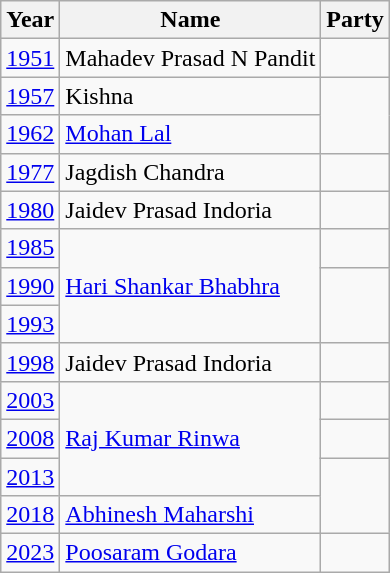<table class="wikitable sortable">
<tr>
<th>Year</th>
<th>Name</th>
<th colspan=2>Party</th>
</tr>
<tr>
<td><a href='#'>1951</a></td>
<td>Mahadev Prasad N Pandit</td>
<td></td>
</tr>
<tr>
<td><a href='#'>1957</a></td>
<td>Kishna</td>
</tr>
<tr>
<td><a href='#'>1962</a></td>
<td><a href='#'>Mohan Lal</a></td>
</tr>
<tr>
<td><a href='#'>1977</a></td>
<td>Jagdish Chandra</td>
<td></td>
</tr>
<tr>
<td><a href='#'>1980</a></td>
<td>Jaidev Prasad Indoria</td>
<td></td>
</tr>
<tr>
<td><a href='#'>1985</a></td>
<td rowspan=3><a href='#'>Hari Shankar Bhabhra</a></td>
<td></td>
</tr>
<tr>
<td><a href='#'>1990</a></td>
</tr>
<tr>
<td><a href='#'>1993</a></td>
</tr>
<tr>
<td><a href='#'>1998</a></td>
<td>Jaidev Prasad Indoria</td>
<td></td>
</tr>
<tr>
<td><a href='#'>2003</a></td>
<td rowspan=3><a href='#'>Raj Kumar Rinwa</a></td>
<td></td>
</tr>
<tr>
<td><a href='#'>2008</a></td>
<td></td>
</tr>
<tr>
<td><a href='#'>2013</a></td>
</tr>
<tr>
<td><a href='#'>2018</a></td>
<td><a href='#'>Abhinesh Maharshi</a></td>
</tr>
<tr>
<td><a href='#'>2023</a></td>
<td><a href='#'>Poosaram Godara</a></td>
<td></td>
</tr>
</table>
